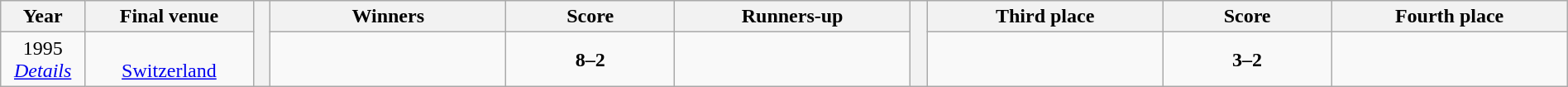<table class="wikitable" style="text-align:center; width:100%">
<tr>
<th width=5%>Year</th>
<th width=10%>Final venue</th>
<th width=1% rowspan=2 bgcolor=ffffff></th>
<th width=14%>Winners</th>
<th width=10%>Score</th>
<th width=14%>Runners-up</th>
<th width=1% rowspan=2 bgcolor=ffffff></th>
<th width=14%>Third place</th>
<th width=10%>Score</th>
<th width=14%>Fourth place</th>
</tr>
<tr>
<td>1995 <br> <em><a href='#'>Details</a></em></td>
<td> <br> <a href='#'>Switzerland</a></td>
<td></td>
<td><strong>8–2</strong></td>
<td></td>
<td></td>
<td><strong>3–2</strong></td>
<td></td>
</tr>
</table>
